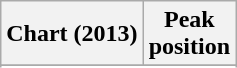<table class="wikitable">
<tr>
<th>Chart (2013)</th>
<th>Peak<br>position</th>
</tr>
<tr>
</tr>
<tr>
</tr>
<tr>
</tr>
</table>
